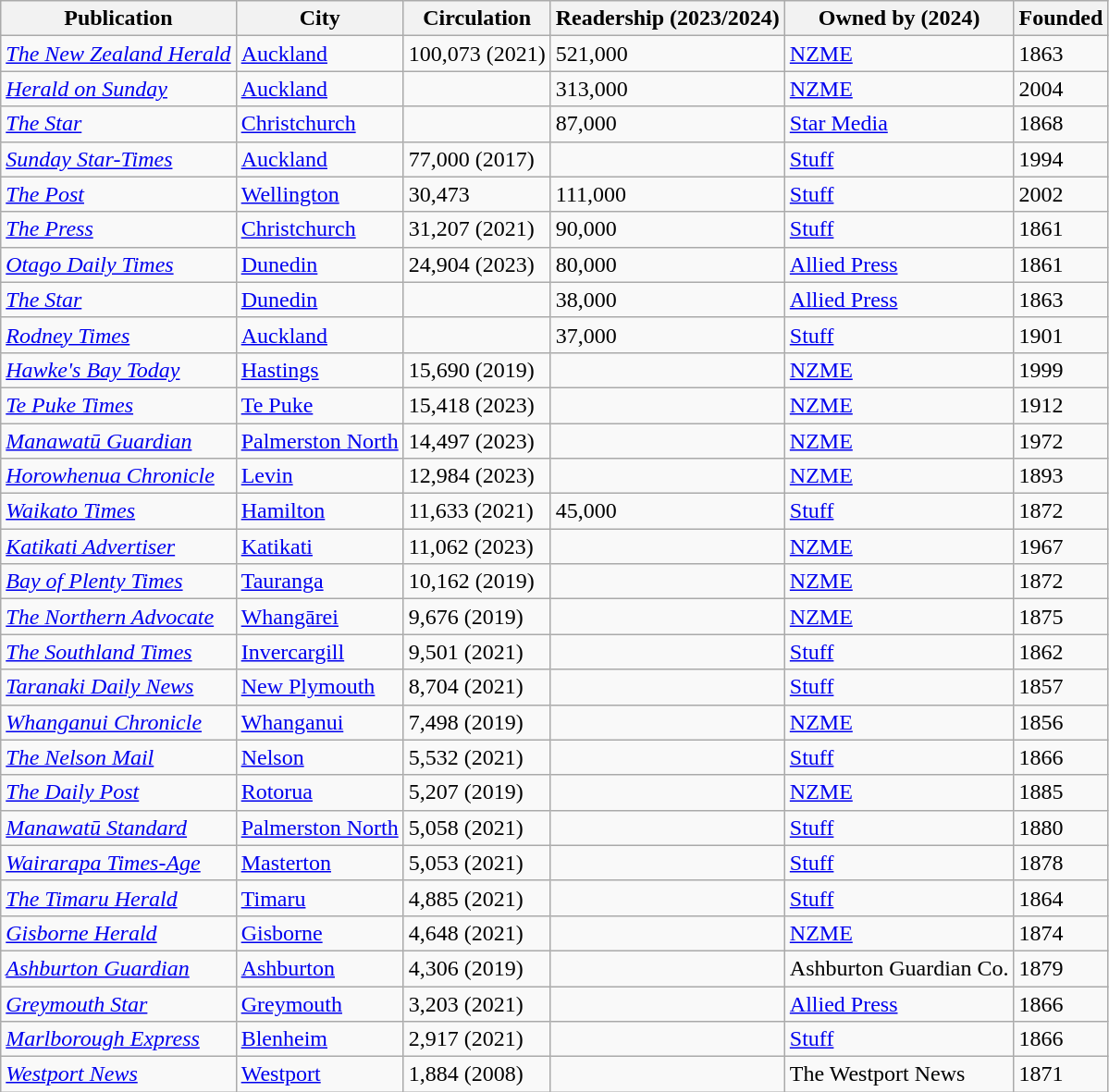<table class="wikitable sortable">
<tr>
<th>Publication</th>
<th>City</th>
<th>Circulation</th>
<th>Readership (2023/2024)</th>
<th>Owned by (2024)</th>
<th>Founded</th>
</tr>
<tr>
<td><em><a href='#'>The New Zealand Herald</a></em></td>
<td><a href='#'>Auckland</a></td>
<td>100,073 (2021)</td>
<td>521,000</td>
<td><a href='#'>NZME</a></td>
<td>1863</td>
</tr>
<tr>
<td><a href='#'><em>Herald on Sunday</em></a></td>
<td><a href='#'>Auckland</a></td>
<td></td>
<td>313,000</td>
<td><a href='#'>NZME</a></td>
<td>2004</td>
</tr>
<tr>
<td><a href='#'><em>The Star</em></a></td>
<td><a href='#'>Christchurch</a></td>
<td></td>
<td>87,000</td>
<td><a href='#'>Star Media</a></td>
<td>1868</td>
</tr>
<tr>
<td><em><a href='#'>Sunday Star-Times</a></em></td>
<td><a href='#'>Auckland</a></td>
<td>77,000 (2017)</td>
<td></td>
<td><a href='#'>Stuff</a></td>
<td>1994</td>
</tr>
<tr>
<td><em><a href='#'>The Post</a></em></td>
<td><a href='#'>Wellington</a></td>
<td>30,473</td>
<td>111,000</td>
<td><a href='#'>Stuff</a></td>
<td>2002</td>
</tr>
<tr>
<td><em><a href='#'>The Press</a></em></td>
<td><a href='#'>Christchurch</a></td>
<td>31,207 (2021)</td>
<td>90,000</td>
<td><a href='#'>Stuff</a></td>
<td>1861</td>
</tr>
<tr>
<td><em><a href='#'>Otago Daily Times</a></em></td>
<td><a href='#'>Dunedin</a></td>
<td>24,904 (2023)</td>
<td>80,000</td>
<td><a href='#'>Allied Press</a></td>
<td>1861</td>
</tr>
<tr>
<td><a href='#'><em>The Star</em></a></td>
<td><a href='#'>Dunedin</a></td>
<td></td>
<td>38,000</td>
<td><a href='#'>Allied Press</a></td>
<td>1863</td>
</tr>
<tr>
<td><em><a href='#'>Rodney Times</a></em></td>
<td><a href='#'>Auckland</a></td>
<td></td>
<td>37,000</td>
<td><a href='#'>Stuff</a></td>
<td>1901</td>
</tr>
<tr>
<td><em><a href='#'>Hawke's Bay Today</a></em></td>
<td><a href='#'>Hastings</a></td>
<td>15,690 (2019)</td>
<td></td>
<td><a href='#'>NZME</a></td>
<td>1999</td>
</tr>
<tr>
<td><em><a href='#'>Te Puke Times</a></em></td>
<td><a href='#'>Te Puke</a></td>
<td>15,418 (2023)</td>
<td></td>
<td><a href='#'>NZME</a></td>
<td>1912</td>
</tr>
<tr>
<td><a href='#'><em>Manawatū Guardian</em></a></td>
<td><a href='#'>Palmerston North</a></td>
<td>14,497 (2023)</td>
<td></td>
<td><a href='#'>NZME</a></td>
<td>1972</td>
</tr>
<tr>
<td><em><a href='#'>Horowhenua Chronicle</a></em></td>
<td><a href='#'>Levin</a></td>
<td>12,984 (2023)</td>
<td></td>
<td><a href='#'>NZME</a></td>
<td>1893</td>
</tr>
<tr>
<td><em><a href='#'>Waikato Times</a></em></td>
<td><a href='#'>Hamilton</a></td>
<td>11,633 (2021)</td>
<td>45,000</td>
<td><a href='#'>Stuff</a></td>
<td>1872</td>
</tr>
<tr>
<td><em><a href='#'>Katikati Advertiser</a></em></td>
<td><a href='#'>Katikati</a></td>
<td>11,062 (2023)</td>
<td></td>
<td><a href='#'>NZME</a></td>
<td>1967</td>
</tr>
<tr>
<td><em><a href='#'>Bay of Plenty Times</a></em></td>
<td><a href='#'>Tauranga</a></td>
<td>10,162 (2019)</td>
<td></td>
<td><a href='#'>NZME</a></td>
<td>1872</td>
</tr>
<tr>
<td><em><a href='#'>The Northern Advocate</a></em></td>
<td><a href='#'>Whangārei</a></td>
<td>9,676 (2019)</td>
<td></td>
<td><a href='#'>NZME</a></td>
<td>1875</td>
</tr>
<tr>
<td><em><a href='#'>The Southland Times</a></em></td>
<td><a href='#'>Invercargill</a></td>
<td>9,501 (2021)</td>
<td></td>
<td><a href='#'>Stuff</a></td>
<td>1862</td>
</tr>
<tr>
<td><em><a href='#'>Taranaki Daily News</a></em></td>
<td><a href='#'>New Plymouth</a></td>
<td>8,704 (2021)</td>
<td></td>
<td><a href='#'>Stuff</a></td>
<td>1857</td>
</tr>
<tr>
<td><em><a href='#'>Whanganui Chronicle</a></em></td>
<td><a href='#'>Whanganui</a></td>
<td>7,498 (2019)</td>
<td></td>
<td><a href='#'>NZME</a></td>
<td>1856</td>
</tr>
<tr>
<td><em><a href='#'>The Nelson Mail</a></em></td>
<td><a href='#'>Nelson</a></td>
<td>5,532 (2021)</td>
<td></td>
<td><a href='#'>Stuff</a></td>
<td>1866</td>
</tr>
<tr>
<td><em><a href='#'>The Daily Post</a></em></td>
<td><a href='#'>Rotorua</a></td>
<td>5,207 (2019)</td>
<td></td>
<td><a href='#'>NZME</a></td>
<td>1885</td>
</tr>
<tr>
<td><em><a href='#'>Manawatū Standard</a></em></td>
<td><a href='#'>Palmerston North</a></td>
<td>5,058 (2021)</td>
<td></td>
<td><a href='#'>Stuff</a></td>
<td>1880</td>
</tr>
<tr>
<td><em><a href='#'>Wairarapa Times-Age</a></em></td>
<td><a href='#'>Masterton</a></td>
<td>5,053 (2021)</td>
<td></td>
<td><a href='#'>Stuff</a></td>
<td>1878</td>
</tr>
<tr>
<td><em><a href='#'>The Timaru Herald</a></em></td>
<td><a href='#'>Timaru</a></td>
<td>4,885 (2021)</td>
<td></td>
<td><a href='#'>Stuff</a></td>
<td>1864</td>
</tr>
<tr>
<td><em><a href='#'>Gisborne Herald</a></em></td>
<td><a href='#'>Gisborne</a></td>
<td>4,648 (2021)</td>
<td></td>
<td><a href='#'>NZME</a></td>
<td>1874</td>
</tr>
<tr>
<td><em><a href='#'>Ashburton Guardian</a></em></td>
<td><a href='#'>Ashburton</a></td>
<td>4,306 (2019)</td>
<td></td>
<td>Ashburton Guardian Co.</td>
<td>1879</td>
</tr>
<tr>
<td><em><a href='#'>Greymouth Star</a></em></td>
<td><a href='#'>Greymouth</a></td>
<td>3,203 (2021)</td>
<td></td>
<td><a href='#'>Allied Press</a></td>
<td>1866</td>
</tr>
<tr>
<td><em><a href='#'>Marlborough Express</a></em></td>
<td><a href='#'>Blenheim</a></td>
<td>2,917 (2021)</td>
<td></td>
<td><a href='#'>Stuff</a></td>
<td>1866</td>
</tr>
<tr>
<td><em><a href='#'>Westport News</a></em></td>
<td><a href='#'>Westport</a></td>
<td>1,884 (2008)</td>
<td></td>
<td>The Westport News</td>
<td>1871</td>
</tr>
</table>
